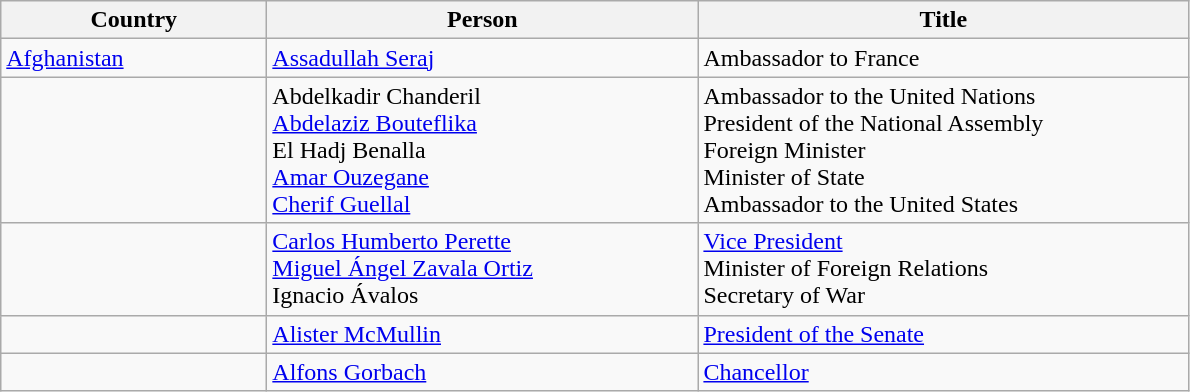<table class="wikitable">
<tr style="vertical-align: top;">
<th width="170">Country</th>
<th width="280">Person</th>
<th width="320">Title</th>
</tr>
<tr style="vertical-align: top;">
<td> <a href='#'>Afghanistan</a></td>
<td><a href='#'>Assadullah Seraj</a></td>
<td>Ambassador to France</td>
</tr>
<tr style="vertical-align: top;">
<td></td>
<td>Abdelkadir Chanderil<br><a href='#'>Abdelaziz Bouteflika</a><br>El Hadj Benalla<br><a href='#'>Amar Ouzegane</a><br><a href='#'>Cherif Guellal</a></td>
<td>Ambassador to the United Nations<br>President of the National Assembly <br>Foreign Minister<br>Minister of State<br>Ambassador to the United States</td>
</tr>
<tr style="vertical-align: top;">
<td></td>
<td><a href='#'>Carlos Humberto Perette</a><br><a href='#'>Miguel Ángel Zavala Ortiz</a><br>Ignacio Ávalos</td>
<td><a href='#'>Vice President</a><br>Minister of Foreign Relations<br>Secretary of War</td>
</tr>
<tr style="vertical-align: top;">
<td></td>
<td><a href='#'>Alister McMullin</a></td>
<td><a href='#'>President of the Senate</a></td>
</tr>
<tr style="vertical-align; top;">
<td></td>
<td><a href='#'>Alfons Gorbach</a></td>
<td><a href='#'>Chancellor</a></td>
</tr>
</table>
